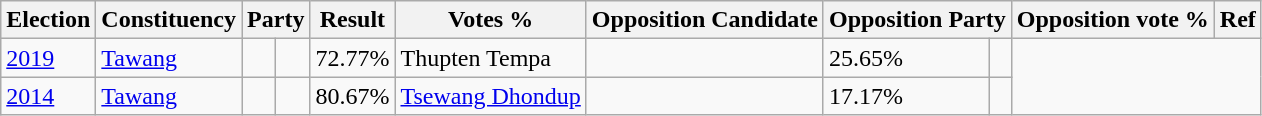<table class="wikitable sortable">
<tr>
<th>Election</th>
<th>Constituency</th>
<th colspan="2">Party</th>
<th>Result</th>
<th>Votes %</th>
<th>Opposition Candidate</th>
<th colspan="2">Opposition Party</th>
<th>Opposition vote %</th>
<th>Ref</th>
</tr>
<tr>
<td><a href='#'>2019</a></td>
<td><a href='#'>Tawang</a></td>
<td></td>
<td></td>
<td>72.77%</td>
<td>Thupten Tempa</td>
<td></td>
<td>25.65%</td>
<td></td>
</tr>
<tr>
<td><a href='#'>2014</a></td>
<td><a href='#'>Tawang</a></td>
<td></td>
<td></td>
<td>80.67%</td>
<td><a href='#'>Tsewang Dhondup</a></td>
<td></td>
<td>17.17%</td>
<td></td>
</tr>
</table>
